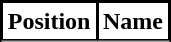<table class="wikitable sortable">
<tr>
<th style="background:#FFF; color:#000; border:2px solid #000;" scope="col">Position</th>
<th style="background:#FFF; color:#000; border:2px solid #000;" scope="col">Name</th>
</tr>
<tr>
</tr>
</table>
